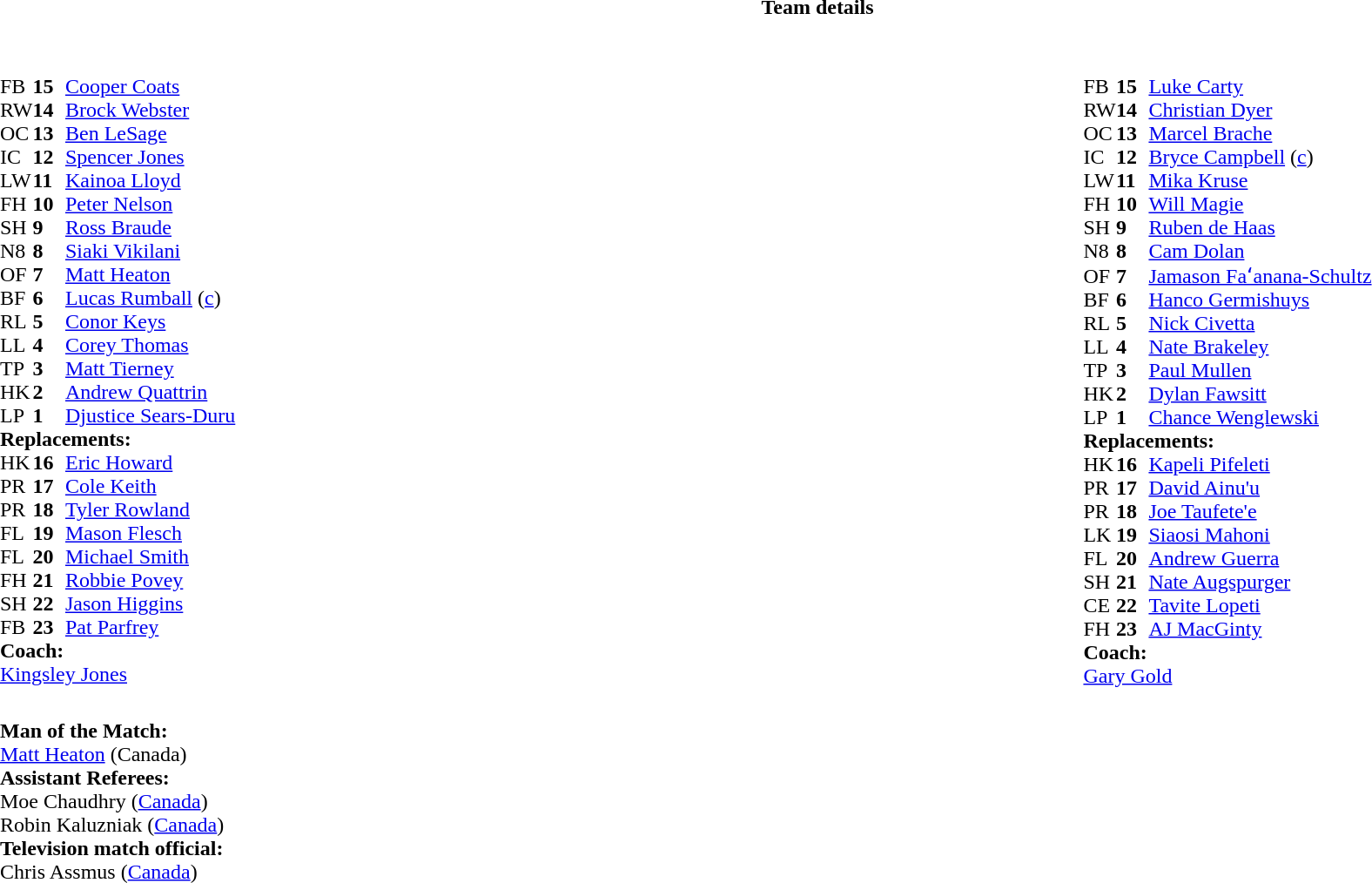<table border="0" width="100%" class="collapsible collapsed">
<tr>
<th>Team details</th>
</tr>
<tr>
<td><br><table width="100%">
<tr>
<td valign="top" width="50%"><br><table style="font-size: 100%" cellspacing="0" cellpadding="0">
<tr>
<th width="25"></th>
<th width="25"></th>
</tr>
<tr>
<td>FB</td>
<td><strong>15</strong></td>
<td><a href='#'>Cooper Coats</a></td>
<td></td>
<td></td>
</tr>
<tr>
<td>RW</td>
<td><strong>14</strong></td>
<td><a href='#'>Brock Webster</a></td>
</tr>
<tr>
<td>OC</td>
<td><strong>13</strong></td>
<td><a href='#'>Ben LeSage</a></td>
</tr>
<tr>
<td>IC</td>
<td><strong>12</strong></td>
<td><a href='#'>Spencer Jones</a></td>
</tr>
<tr>
<td>LW</td>
<td><strong>11</strong></td>
<td><a href='#'>Kainoa Lloyd</a></td>
</tr>
<tr>
<td>FH</td>
<td><strong>10</strong></td>
<td><a href='#'>Peter Nelson</a></td>
</tr>
<tr>
<td>SH</td>
<td><strong>9</strong></td>
<td><a href='#'>Ross Braude</a></td>
<td></td>
<td></td>
</tr>
<tr>
<td>N8</td>
<td><strong>8</strong></td>
<td><a href='#'>Siaki Vikilani</a></td>
</tr>
<tr>
<td>OF</td>
<td><strong>7</strong></td>
<td><a href='#'>Matt Heaton</a></td>
<td></td>
</tr>
<tr>
<td>BF</td>
<td><strong>6</strong></td>
<td><a href='#'>Lucas Rumball</a> (<a href='#'>c</a>)</td>
</tr>
<tr>
<td>RL</td>
<td><strong>5</strong></td>
<td><a href='#'>Conor Keys</a></td>
<td></td>
<td></td>
</tr>
<tr>
<td>LL</td>
<td><strong>4</strong></td>
<td><a href='#'>Corey Thomas</a></td>
</tr>
<tr>
<td>TP</td>
<td><strong>3</strong></td>
<td><a href='#'>Matt Tierney</a></td>
<td></td>
<td></td>
</tr>
<tr>
<td>HK</td>
<td><strong>2</strong></td>
<td><a href='#'>Andrew Quattrin</a></td>
<td></td>
<td></td>
</tr>
<tr>
<td>LP</td>
<td><strong>1</strong></td>
<td><a href='#'>Djustice Sears-Duru</a></td>
<td></td>
<td></td>
</tr>
<tr>
<td colspan=3><strong>Replacements:</strong></td>
</tr>
<tr>
<td>HK</td>
<td><strong>16</strong></td>
<td><a href='#'>Eric Howard</a></td>
<td></td>
<td></td>
</tr>
<tr>
<td>PR</td>
<td><strong>17</strong></td>
<td><a href='#'>Cole Keith</a></td>
<td></td>
<td></td>
</tr>
<tr>
<td>PR</td>
<td><strong>18</strong></td>
<td><a href='#'>Tyler Rowland</a></td>
<td></td>
<td></td>
</tr>
<tr>
<td>FL</td>
<td><strong>19</strong></td>
<td><a href='#'>Mason Flesch</a></td>
<td></td>
<td></td>
</tr>
<tr>
<td>FL</td>
<td><strong>20</strong></td>
<td><a href='#'>Michael Smith</a></td>
</tr>
<tr>
<td>FH</td>
<td><strong>21</strong></td>
<td><a href='#'>Robbie Povey</a></td>
</tr>
<tr>
<td>SH</td>
<td><strong>22</strong></td>
<td><a href='#'>Jason Higgins</a></td>
<td></td>
<td></td>
</tr>
<tr>
<td>FB</td>
<td><strong>23</strong></td>
<td><a href='#'>Pat Parfrey</a></td>
<td></td>
<td></td>
</tr>
<tr>
<td colspan=3><strong>Coach:</strong></td>
</tr>
<tr>
<td colspan="4"> <a href='#'>Kingsley Jones</a></td>
</tr>
</table>
</td>
<td valign="top" width="50%"><br><table style="font-size: 100%" cellspacing="0" cellpadding="0" align="center">
<tr>
<th width="25"></th>
<th width="25"></th>
</tr>
<tr>
<td>FB</td>
<td><strong>15</strong></td>
<td><a href='#'>Luke Carty</a></td>
<td></td>
<td></td>
<td></td>
<td></td>
<td></td>
</tr>
<tr>
<td>RW</td>
<td><strong>14</strong></td>
<td><a href='#'>Christian Dyer</a></td>
</tr>
<tr>
<td>OC</td>
<td><strong>13</strong></td>
<td><a href='#'>Marcel Brache</a></td>
</tr>
<tr>
<td>IC</td>
<td><strong>12</strong></td>
<td><a href='#'>Bryce Campbell</a> (<a href='#'>c</a>)</td>
</tr>
<tr>
<td>LW</td>
<td><strong>11</strong></td>
<td><a href='#'>Mika Kruse</a></td>
<td></td>
<td></td>
</tr>
<tr>
<td>FH</td>
<td><strong>10</strong></td>
<td><a href='#'>Will Magie</a></td>
<td></td>
<td></td>
</tr>
<tr>
<td>SH</td>
<td><strong>9</strong></td>
<td><a href='#'>Ruben de Haas</a></td>
</tr>
<tr>
<td>N8</td>
<td><strong>8</strong></td>
<td><a href='#'>Cam Dolan</a></td>
<td></td>
<td></td>
</tr>
<tr>
<td>OF</td>
<td><strong>7</strong></td>
<td><a href='#'>Jamason Faʻanana-Schultz</a></td>
</tr>
<tr>
<td>BF</td>
<td><strong>6</strong></td>
<td><a href='#'>Hanco Germishuys</a></td>
</tr>
<tr>
<td>RL</td>
<td><strong>5</strong></td>
<td><a href='#'>Nick Civetta</a></td>
<td></td>
<td></td>
</tr>
<tr>
<td>LL</td>
<td><strong>4</strong></td>
<td><a href='#'>Nate Brakeley</a></td>
</tr>
<tr>
<td>TP</td>
<td><strong>3</strong></td>
<td><a href='#'>Paul Mullen</a></td>
<td></td>
<td></td>
</tr>
<tr>
<td>HK</td>
<td><strong>2</strong></td>
<td><a href='#'>Dylan Fawsitt</a></td>
<td></td>
<td></td>
</tr>
<tr>
<td>LP</td>
<td><strong>1</strong></td>
<td><a href='#'>Chance Wenglewski</a></td>
<td></td>
<td></td>
</tr>
<tr>
<td colspan=3><strong>Replacements:</strong></td>
</tr>
<tr>
<td>HK</td>
<td><strong>16</strong></td>
<td><a href='#'>Kapeli Pifeleti</a></td>
<td></td>
<td></td>
</tr>
<tr>
<td>PR</td>
<td><strong>17</strong></td>
<td><a href='#'>David Ainu'u</a></td>
<td></td>
<td></td>
</tr>
<tr>
<td>PR</td>
<td><strong>18</strong></td>
<td><a href='#'>Joe Taufete'e</a></td>
<td></td>
<td></td>
</tr>
<tr>
<td>LK</td>
<td><strong>19</strong></td>
<td><a href='#'>Siaosi Mahoni</a></td>
<td></td>
<td></td>
</tr>
<tr>
<td>FL</td>
<td><strong>20</strong></td>
<td><a href='#'>Andrew Guerra</a></td>
<td></td>
<td></td>
</tr>
<tr>
<td>SH</td>
<td><strong>21</strong></td>
<td><a href='#'>Nate Augspurger</a></td>
<td></td>
<td></td>
<td colspan=2></td>
</tr>
<tr>
<td>CE</td>
<td><strong>22</strong></td>
<td><a href='#'>Tavite Lopeti</a></td>
<td></td>
<td></td>
<td></td>
<td></td>
<td></td>
</tr>
<tr>
<td>FH</td>
<td><strong>23</strong></td>
<td><a href='#'>AJ MacGinty</a></td>
<td></td>
<td></td>
</tr>
<tr>
<td colspan=3><strong>Coach:</strong></td>
</tr>
<tr>
<td colspan="4"> <a href='#'>Gary Gold</a></td>
</tr>
</table>
</td>
</tr>
</table>
<table style="width:100%; font-size:100%;">
<tr>
<td><br><strong>Man of the Match:</strong>
<br><a href='#'>Matt Heaton</a> (Canada)<br><strong>Assistant Referees:</strong>
<br>Moe Chaudhry (<a href='#'>Canada</a>)
<br>Robin Kaluzniak (<a href='#'>Canada</a>)
<br><strong>Television match official:</strong>
<br>Chris Assmus (<a href='#'>Canada</a>)</td>
</tr>
</table>
</td>
</tr>
</table>
